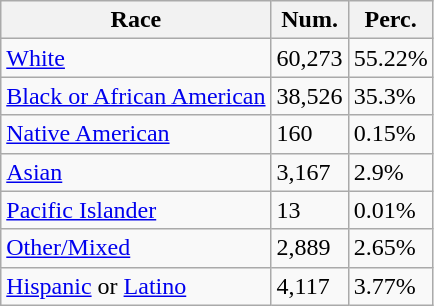<table class="wikitable">
<tr>
<th>Race</th>
<th>Num.</th>
<th>Perc.</th>
</tr>
<tr>
<td><a href='#'>White</a></td>
<td>60,273</td>
<td>55.22%</td>
</tr>
<tr>
<td><a href='#'>Black or African American</a></td>
<td>38,526</td>
<td>35.3%</td>
</tr>
<tr>
<td><a href='#'>Native American</a></td>
<td>160</td>
<td>0.15%</td>
</tr>
<tr>
<td><a href='#'>Asian</a></td>
<td>3,167</td>
<td>2.9%</td>
</tr>
<tr>
<td><a href='#'>Pacific Islander</a></td>
<td>13</td>
<td>0.01%</td>
</tr>
<tr>
<td><a href='#'>Other/Mixed</a></td>
<td>2,889</td>
<td>2.65%</td>
</tr>
<tr>
<td><a href='#'>Hispanic</a> or <a href='#'>Latino</a></td>
<td>4,117</td>
<td>3.77%</td>
</tr>
</table>
